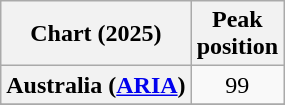<table class="wikitable plainrowheaders sortable" style="text-align:center">
<tr>
<th scope="col">Chart (2025)</th>
<th scope="col">Peak<br>position</th>
</tr>
<tr>
<th scope="row">Australia (<a href='#'>ARIA</a>)</th>
<td>99</td>
</tr>
<tr>
</tr>
<tr>
</tr>
<tr>
</tr>
<tr>
</tr>
<tr>
</tr>
</table>
